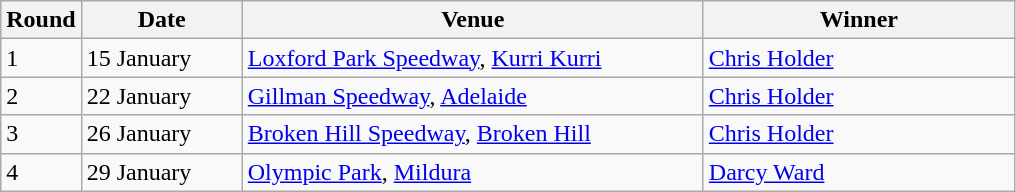<table class="wikitable" style="font-size: 100%">
<tr>
<th width=30>Round</th>
<th width=100>Date</th>
<th width=300>Venue</th>
<th width=200>Winner</th>
</tr>
<tr>
<td>1</td>
<td>15 January</td>
<td><a href='#'>Loxford Park Speedway</a>, <a href='#'>Kurri Kurri</a></td>
<td><a href='#'>Chris Holder</a></td>
</tr>
<tr>
<td>2</td>
<td>22 January</td>
<td><a href='#'>Gillman Speedway</a>, <a href='#'>Adelaide</a></td>
<td><a href='#'>Chris Holder</a></td>
</tr>
<tr>
<td>3</td>
<td>26 January</td>
<td><a href='#'>Broken Hill Speedway</a>, <a href='#'>Broken Hill</a></td>
<td><a href='#'>Chris Holder</a></td>
</tr>
<tr>
<td>4</td>
<td>29 January</td>
<td><a href='#'>Olympic Park</a>, <a href='#'>Mildura</a></td>
<td><a href='#'>Darcy Ward</a></td>
</tr>
</table>
